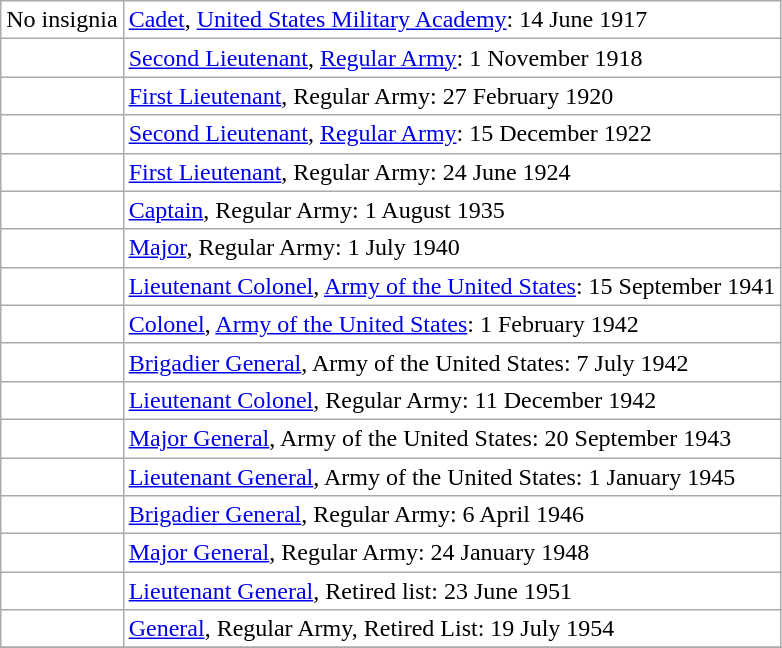<table class="wikitable" style="background:white">
<tr>
<td align="center">No insignia</td>
<td><a href='#'>Cadet</a>, <a href='#'>United States Military Academy</a>: 14 June 1917</td>
</tr>
<tr>
<td align="center"></td>
<td><a href='#'>Second Lieutenant</a>, <a href='#'>Regular Army</a>: 1 November 1918</td>
</tr>
<tr>
<td align="center"></td>
<td><a href='#'>First Lieutenant</a>, Regular Army: 27 February 1920</td>
</tr>
<tr>
<td align="center"></td>
<td><a href='#'>Second Lieutenant</a>, <a href='#'>Regular Army</a>: 15 December 1922</td>
</tr>
<tr>
<td align="center"></td>
<td><a href='#'>First Lieutenant</a>, Regular Army: 24 June 1924</td>
</tr>
<tr>
<td align="center"></td>
<td><a href='#'>Captain</a>, Regular Army: 1 August 1935</td>
</tr>
<tr>
<td align="center"></td>
<td><a href='#'>Major</a>, Regular Army: 1 July 1940</td>
</tr>
<tr>
<td align="center"></td>
<td><a href='#'>Lieutenant Colonel</a>, <a href='#'>Army of the United States</a>: 15 September 1941</td>
</tr>
<tr>
<td align="center"></td>
<td><a href='#'>Colonel</a>, <a href='#'>Army of the United States</a>: 1 February 1942</td>
</tr>
<tr>
<td align="center"></td>
<td><a href='#'>Brigadier General</a>, Army of the United States: 7 July 1942</td>
</tr>
<tr>
<td align="center"></td>
<td><a href='#'>Lieutenant Colonel</a>, Regular Army: 11 December 1942</td>
</tr>
<tr>
<td align="center"></td>
<td><a href='#'>Major General</a>, Army of the United States: 20 September 1943</td>
</tr>
<tr>
<td align="center"></td>
<td><a href='#'>Lieutenant General</a>, Army of the United States: 1 January 1945</td>
</tr>
<tr>
<td align="center"></td>
<td><a href='#'>Brigadier General</a>, Regular Army: 6 April 1946</td>
</tr>
<tr>
<td align="center"></td>
<td><a href='#'>Major General</a>, Regular Army: 24 January 1948</td>
</tr>
<tr>
<td align="center"></td>
<td><a href='#'>Lieutenant General</a>, Retired list: 23 June 1951</td>
</tr>
<tr>
<td align="center"></td>
<td><a href='#'>General</a>, Regular Army, Retired List: 19 July 1954</td>
</tr>
<tr>
</tr>
</table>
